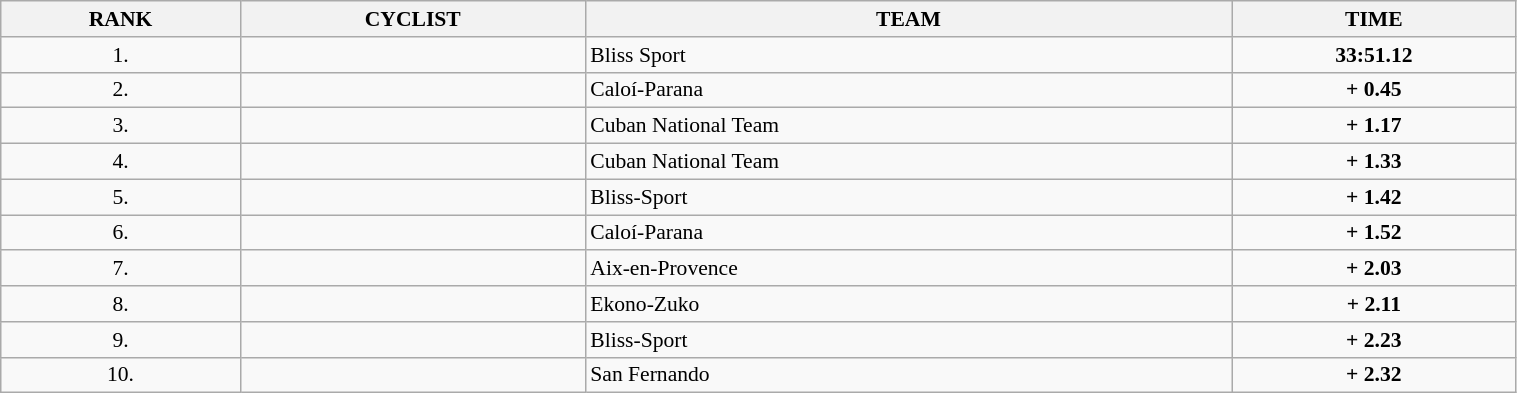<table class=wikitable style="font-size:90%" width="80%">
<tr>
<th>RANK</th>
<th>CYCLIST</th>
<th>TEAM</th>
<th>TIME</th>
</tr>
<tr>
<td align="center">1.</td>
<td></td>
<td>Bliss Sport</td>
<td align="center"><strong>33:51.12</strong></td>
</tr>
<tr>
<td align="center">2.</td>
<td></td>
<td>Caloí-Parana</td>
<td align="center"><strong>+ 0.45</strong></td>
</tr>
<tr>
<td align="center">3.</td>
<td></td>
<td>Cuban National Team</td>
<td align="center"><strong>+ 1.17</strong></td>
</tr>
<tr>
<td align="center">4.</td>
<td></td>
<td>Cuban National Team</td>
<td align="center"><strong>+ 1.33</strong></td>
</tr>
<tr>
<td align="center">5.</td>
<td></td>
<td>Bliss-Sport</td>
<td align="center"><strong>+ 1.42</strong></td>
</tr>
<tr>
<td align="center">6.</td>
<td></td>
<td>Caloí-Parana</td>
<td align="center"><strong>+ 1.52</strong></td>
</tr>
<tr>
<td align="center">7.</td>
<td></td>
<td>Aix-en-Provence</td>
<td align="center"><strong>+ 2.03</strong></td>
</tr>
<tr>
<td align="center">8.</td>
<td></td>
<td>Ekono-Zuko</td>
<td align="center"><strong>+ 2.11</strong></td>
</tr>
<tr>
<td align="center">9.</td>
<td></td>
<td>Bliss-Sport</td>
<td align="center"><strong>+ 2.23</strong></td>
</tr>
<tr>
<td align="center">10.</td>
<td></td>
<td>San Fernando</td>
<td align="center"><strong>+ 2.32</strong></td>
</tr>
</table>
